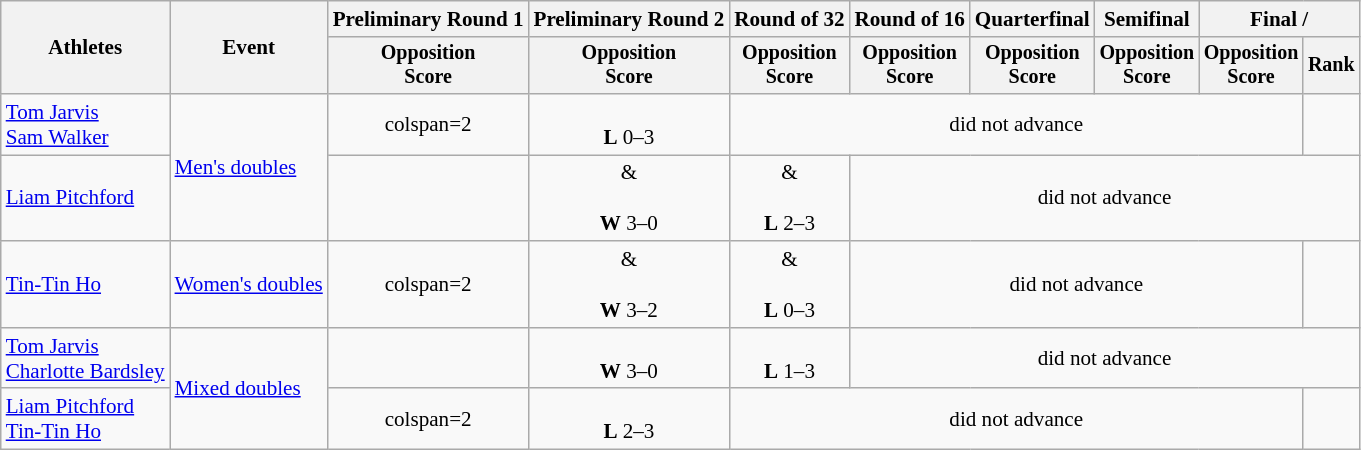<table class=wikitable style=font-size:88%;text-align:center>
<tr>
<th rowspan=2>Athletes</th>
<th rowspan=2>Event</th>
<th>Preliminary Round 1</th>
<th>Preliminary Round 2</th>
<th>Round of 32</th>
<th>Round of 16</th>
<th>Quarterfinal</th>
<th>Semifinal</th>
<th colspan=2>Final / </th>
</tr>
<tr style=font-size:95%>
<th>Opposition<br>Score</th>
<th>Opposition<br>Score</th>
<th>Opposition<br>Score</th>
<th>Opposition<br>Score</th>
<th>Opposition<br>Score</th>
<th>Opposition<br>Score</th>
<th>Opposition<br>Score</th>
<th>Rank</th>
</tr>
<tr>
<td align=left><a href='#'>Tom Jarvis</a><br><a href='#'>Sam Walker</a></td>
<td align=left rowspan=2><a href='#'>Men's doubles</a></td>
<td>colspan=2 </td>
<td><br><strong>L</strong> 0–3</td>
<td colspan=5>did not advance</td>
</tr>
<tr>
<td align=left><a href='#'>Liam Pitchford</a><br></td>
<td></td>
<td> & <br><br><strong>W</strong> 3–0</td>
<td> & <br><br><strong>L</strong> 2–3</td>
<td colspan=5>did not advance</td>
</tr>
<tr>
<td align=left><a href='#'>Tin-Tin Ho</a><br></td>
<td align=left><a href='#'>Women's doubles</a></td>
<td>colspan=2 </td>
<td> & <br><br><strong>W</strong> 3–2</td>
<td> & <br><br><strong>L</strong> 0–3</td>
<td colspan=4>did not advance</td>
</tr>
<tr>
<td align=left><a href='#'>Tom Jarvis</a><br><a href='#'>Charlotte Bardsley</a></td>
<td align=left rowspan=2><a href='#'>Mixed doubles</a></td>
<td></td>
<td><br><strong>W</strong> 3–0</td>
<td><br><strong>L</strong> 1–3</td>
<td colspan=5>did not advance</td>
</tr>
<tr>
<td align=left><a href='#'>Liam Pitchford</a><br><a href='#'>Tin-Tin Ho</a></td>
<td>colspan=2 </td>
<td><br><strong>L</strong> 2–3</td>
<td colspan=5>did not advance</td>
</tr>
</table>
